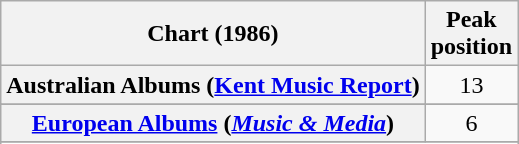<table class="wikitable sortable plainrowheaders" style="text-align:center">
<tr>
<th scope="col">Chart (1986)</th>
<th scope="col">Peak<br>position</th>
</tr>
<tr>
<th scope="row">Australian Albums (<a href='#'>Kent Music Report</a>)</th>
<td>13</td>
</tr>
<tr>
</tr>
<tr>
</tr>
<tr>
<th scope="row"><a href='#'>European Albums</a> (<em><a href='#'>Music & Media</a></em>)</th>
<td>6</td>
</tr>
<tr>
</tr>
<tr>
</tr>
<tr>
</tr>
<tr>
</tr>
<tr>
</tr>
<tr>
</tr>
</table>
